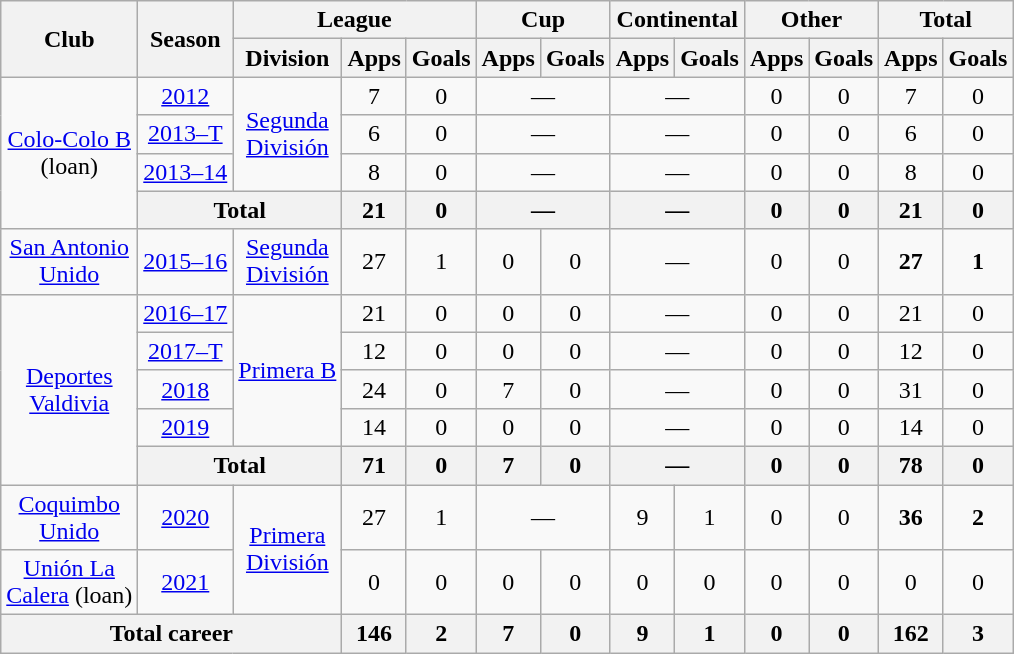<table class="wikitable" style="text-align: center">
<tr>
<th rowspan="2">Club</th>
<th rowspan="2">Season</th>
<th colspan="3">League</th>
<th colspan="2">Cup</th>
<th colspan="2">Continental</th>
<th colspan="2">Other</th>
<th colspan="2">Total</th>
</tr>
<tr>
<th>Division</th>
<th>Apps</th>
<th>Goals</th>
<th>Apps</th>
<th>Goals</th>
<th>Apps</th>
<th>Goals</th>
<th>Apps</th>
<th>Goals</th>
<th>Apps</th>
<th>Goals</th>
</tr>
<tr>
<td rowspan="4"><a href='#'>Colo-Colo B</a><br>(loan)</td>
<td><a href='#'>2012</a></td>
<td rowspan="3"><a href='#'>Segunda<br>División</a></td>
<td>7</td>
<td>0</td>
<td colspan="2">—</td>
<td colspan="2">—</td>
<td>0</td>
<td>0</td>
<td>7</td>
<td>0</td>
</tr>
<tr>
<td><a href='#'>2013–T</a></td>
<td>6</td>
<td>0</td>
<td colspan="2">—</td>
<td colspan="2">—</td>
<td>0</td>
<td>0</td>
<td>6</td>
<td>0</td>
</tr>
<tr>
<td><a href='#'>2013–14</a></td>
<td>8</td>
<td>0</td>
<td colspan="2">—</td>
<td colspan="2">—</td>
<td>0</td>
<td>0</td>
<td>8</td>
<td>0</td>
</tr>
<tr>
<th colspan="2"><strong>Total</strong></th>
<th>21</th>
<th>0</th>
<th colspan="2">—</th>
<th colspan="2">—</th>
<th>0</th>
<th>0</th>
<th>21</th>
<th>0</th>
</tr>
<tr>
<td><a href='#'>San Antonio<br>Unido</a></td>
<td><a href='#'>2015–16</a></td>
<td><a href='#'>Segunda<br>División</a></td>
<td>27</td>
<td>1</td>
<td>0</td>
<td>0</td>
<td colspan="2">—</td>
<td>0</td>
<td>0</td>
<td><strong>27</strong></td>
<td><strong>1</strong></td>
</tr>
<tr>
<td rowspan="5"><a href='#'>Deportes<br> Valdivia</a></td>
<td><a href='#'>2016–17</a></td>
<td rowspan="4"><a href='#'>Primera B</a></td>
<td>21</td>
<td>0</td>
<td>0</td>
<td>0</td>
<td colspan="2">—</td>
<td>0</td>
<td>0</td>
<td>21</td>
<td>0</td>
</tr>
<tr>
<td><a href='#'>2017–T</a></td>
<td>12</td>
<td>0</td>
<td>0</td>
<td>0</td>
<td colspan="2">—</td>
<td>0</td>
<td>0</td>
<td>12</td>
<td>0</td>
</tr>
<tr>
<td><a href='#'>2018</a></td>
<td>24</td>
<td>0</td>
<td>7</td>
<td>0</td>
<td colspan="2">—</td>
<td>0</td>
<td>0</td>
<td>31</td>
<td>0</td>
</tr>
<tr>
<td><a href='#'>2019</a></td>
<td>14</td>
<td>0</td>
<td>0</td>
<td>0</td>
<td colspan="2">—</td>
<td>0</td>
<td>0</td>
<td>14</td>
<td>0</td>
</tr>
<tr>
<th colspan="2"><strong>Total</strong></th>
<th>71</th>
<th>0</th>
<th>7</th>
<th>0</th>
<th colspan="2">—</th>
<th>0</th>
<th>0</th>
<th>78</th>
<th>0</th>
</tr>
<tr>
<td><a href='#'>Coquimbo<br>Unido</a></td>
<td><a href='#'>2020</a></td>
<td rowspan="2"><a href='#'>Primera<br>División</a></td>
<td>27</td>
<td>1</td>
<td colspan="2">—</td>
<td>9</td>
<td>1</td>
<td>0</td>
<td>0</td>
<td><strong>36</strong></td>
<td><strong>2</strong></td>
</tr>
<tr>
<td><a href='#'>Unión La<br>Calera</a> (loan)</td>
<td><a href='#'>2021</a></td>
<td>0</td>
<td>0</td>
<td>0</td>
<td>0</td>
<td>0</td>
<td>0</td>
<td>0</td>
<td>0</td>
<td>0</td>
<td>0</td>
</tr>
<tr>
<th colspan="3"><strong>Total career</strong></th>
<th>146</th>
<th>2</th>
<th>7</th>
<th>0</th>
<th>9</th>
<th>1</th>
<th>0</th>
<th>0</th>
<th>162</th>
<th>3</th>
</tr>
</table>
